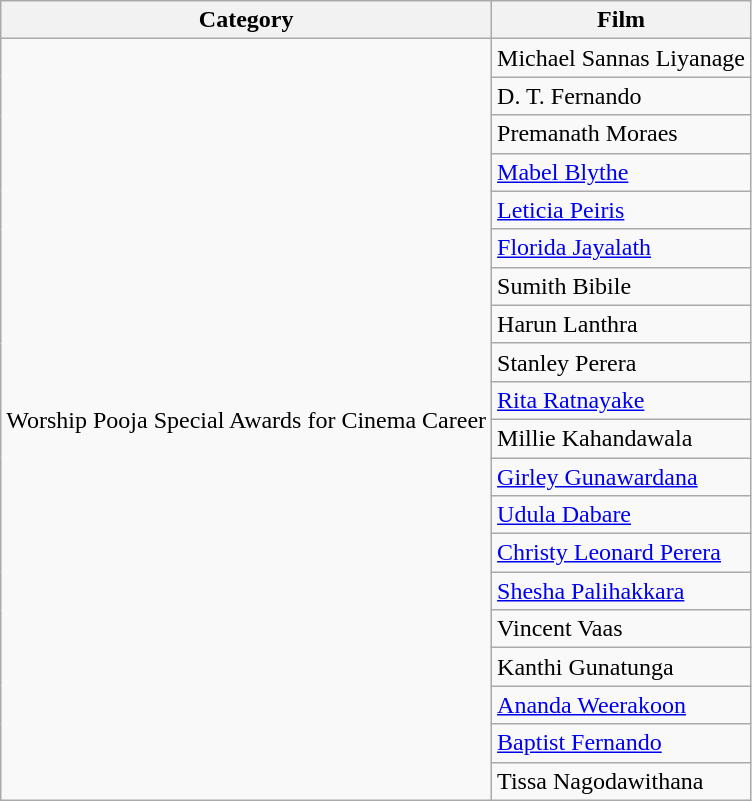<table class="wikitable plainrowheaders sortable">
<tr>
<th scope="col">Category</th>
<th scope="col">Film</th>
</tr>
<tr>
<td rowspan=20>Worship Pooja Special Awards for Cinema Career</td>
<td>Michael Sannas Liyanage</td>
</tr>
<tr>
<td>D. T. Fernando</td>
</tr>
<tr>
<td>Premanath Moraes</td>
</tr>
<tr>
<td><a href='#'>Mabel Blythe</a></td>
</tr>
<tr>
<td><a href='#'>Leticia Peiris</a></td>
</tr>
<tr>
<td><a href='#'>Florida Jayalath</a></td>
</tr>
<tr>
<td>Sumith Bibile</td>
</tr>
<tr>
<td>Harun Lanthra</td>
</tr>
<tr>
<td>Stanley Perera</td>
</tr>
<tr>
<td><a href='#'>Rita Ratnayake</a></td>
</tr>
<tr>
<td>Millie Kahandawala</td>
</tr>
<tr>
<td><a href='#'>Girley Gunawardana</a></td>
</tr>
<tr>
<td><a href='#'>Udula Dabare</a></td>
</tr>
<tr>
<td><a href='#'>Christy Leonard Perera</a></td>
</tr>
<tr>
<td><a href='#'>Shesha Palihakkara</a></td>
</tr>
<tr>
<td>Vincent Vaas</td>
</tr>
<tr>
<td>Kanthi Gunatunga</td>
</tr>
<tr>
<td><a href='#'>Ananda Weerakoon</a></td>
</tr>
<tr>
<td><a href='#'>Baptist Fernando</a></td>
</tr>
<tr>
<td>Tissa Nagodawithana</td>
</tr>
</table>
